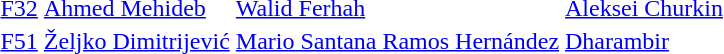<table>
<tr>
<td><a href='#'>F32</a></td>
<td><a href='#'>Ahmed Mehideb</a><br></td>
<td><a href='#'>Walid Ferhah</a><br></td>
<td><a href='#'>Aleksei Churkin</a><br></td>
</tr>
<tr>
<td><a href='#'>F51</a></td>
<td><a href='#'>Željko Dimitrijević</a><br></td>
<td><a href='#'>Mario Santana Ramos Hernández</a><br></td>
<td><a href='#'>Dharambir</a><br></td>
</tr>
</table>
